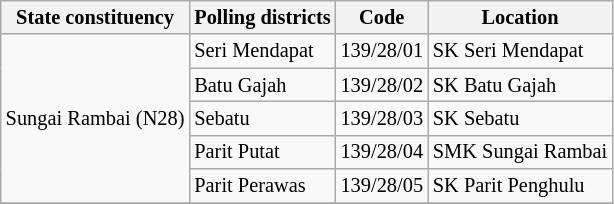<table class="wikitable sortable mw-collapsible" style="white-space:nowrap;font-size:85%">
<tr>
<th>State constituency</th>
<th>Polling districts</th>
<th>Code</th>
<th>Location</th>
</tr>
<tr>
<td rowspan="5">Sungai Rambai (N28)</td>
<td>Seri Mendapat</td>
<td>139/28/01</td>
<td>SK Seri Mendapat</td>
</tr>
<tr>
<td>Batu Gajah</td>
<td>139/28/02</td>
<td>SK Batu Gajah</td>
</tr>
<tr>
<td>Sebatu</td>
<td>139/28/03</td>
<td>SK Sebatu</td>
</tr>
<tr>
<td>Parit Putat</td>
<td>139/28/04</td>
<td>SMK Sungai Rambai</td>
</tr>
<tr>
<td>Parit Perawas</td>
<td>139/28/05</td>
<td>SK Parit Penghulu</td>
</tr>
<tr>
</tr>
</table>
